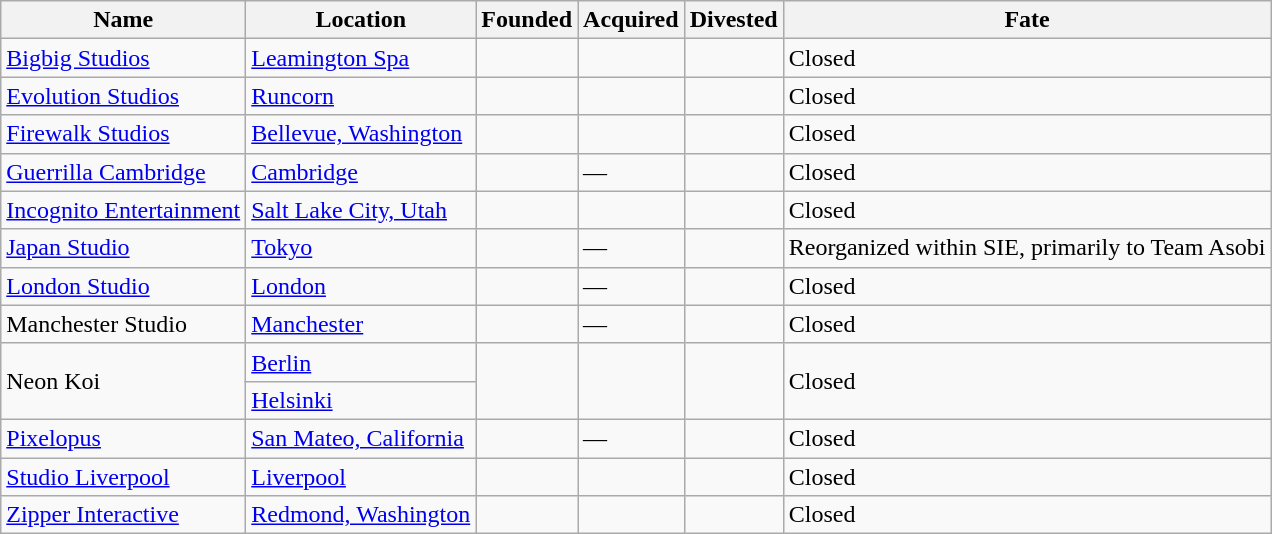<table class="wikitable sortable plainrowheaders">
<tr>
<th>Name</th>
<th>Location</th>
<th>Founded</th>
<th>Acquired</th>
<th>Divested</th>
<th>Fate</th>
</tr>
<tr>
<td><a href='#'>Bigbig Studios</a></td>
<td><a href='#'>Leamington Spa</a></td>
<td></td>
<td></td>
<td></td>
<td>Closed</td>
</tr>
<tr>
<td><a href='#'>Evolution Studios</a></td>
<td><a href='#'>Runcorn</a></td>
<td></td>
<td></td>
<td></td>
<td>Closed</td>
</tr>
<tr>
<td><a href='#'>Firewalk Studios</a></td>
<td><a href='#'>Bellevue, Washington</a></td>
<td></td>
<td></td>
<td></td>
<td>Closed</td>
</tr>
<tr>
<td><a href='#'>Guerrilla Cambridge</a></td>
<td><a href='#'>Cambridge</a></td>
<td></td>
<td>—</td>
<td></td>
<td>Closed</td>
</tr>
<tr>
<td><a href='#'>Incognito Entertainment</a></td>
<td><a href='#'>Salt Lake City, Utah</a></td>
<td></td>
<td></td>
<td></td>
<td>Closed</td>
</tr>
<tr>
<td><a href='#'>Japan Studio</a></td>
<td><a href='#'>Tokyo</a></td>
<td></td>
<td>—</td>
<td></td>
<td>Reorganized within SIE, primarily to Team Asobi</td>
</tr>
<tr>
<td><a href='#'>London Studio</a></td>
<td><a href='#'>London</a></td>
<td></td>
<td>—</td>
<td></td>
<td>Closed</td>
</tr>
<tr>
<td>Manchester Studio</td>
<td><a href='#'>Manchester</a></td>
<td></td>
<td>—</td>
<td></td>
<td>Closed</td>
</tr>
<tr>
<td rowspan="2">Neon Koi</td>
<td><a href='#'>Berlin</a></td>
<td rowspan="2"></td>
<td rowspan="2"></td>
<td rowspan="2"></td>
<td rowspan="2">Closed</td>
</tr>
<tr>
<td><a href='#'>Helsinki</a></td>
</tr>
<tr>
<td><a href='#'>Pixelopus</a></td>
<td><a href='#'>San Mateo, California</a></td>
<td></td>
<td>—</td>
<td></td>
<td>Closed</td>
</tr>
<tr>
<td><a href='#'>Studio Liverpool</a></td>
<td><a href='#'>Liverpool</a></td>
<td></td>
<td></td>
<td></td>
<td>Closed</td>
</tr>
<tr>
<td><a href='#'>Zipper Interactive</a></td>
<td><a href='#'>Redmond, Washington</a></td>
<td></td>
<td></td>
<td></td>
<td>Closed</td>
</tr>
</table>
